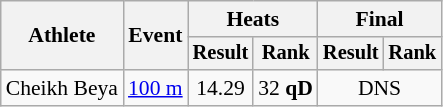<table class="wikitable" style="font-size:90%">
<tr>
<th rowspan=2>Athlete</th>
<th rowspan=2>Event</th>
<th colspan=2>Heats</th>
<th colspan=2>Final</th>
</tr>
<tr style="font-size:95%">
<th>Result</th>
<th>Rank</th>
<th>Result</th>
<th>Rank</th>
</tr>
<tr align=center>
<td align=left>Cheikh Beya</td>
<td align=left><a href='#'>100 m</a></td>
<td>14.29</td>
<td>32 <strong>qD</strong></td>
<td colspan=2>DNS</td>
</tr>
</table>
